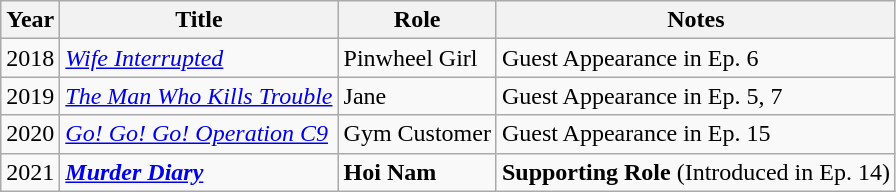<table class="wikitable sortable">
<tr>
<th>Year</th>
<th>Title</th>
<th>Role</th>
<th class="unsortable">Notes</th>
</tr>
<tr>
<td>2018</td>
<td><em><a href='#'>Wife Interrupted</a></em></td>
<td>Pinwheel Girl</td>
<td>Guest Appearance in Ep. 6</td>
</tr>
<tr>
<td>2019</td>
<td><em><a href='#'>The Man Who Kills Trouble</a></em></td>
<td>Jane</td>
<td>Guest Appearance in Ep. 5, 7</td>
</tr>
<tr>
<td>2020</td>
<td><em><a href='#'>Go! Go! Go! Operation C9</a></em></td>
<td>Gym Customer</td>
<td>Guest Appearance in Ep. 15</td>
</tr>
<tr>
<td>2021</td>
<td><strong><em><a href='#'>Murder Diary</a></em></strong></td>
<td><strong> Hoi Nam </strong></td>
<td><strong> Supporting Role </strong>(Introduced in Ep. 14)</td>
</tr>
</table>
